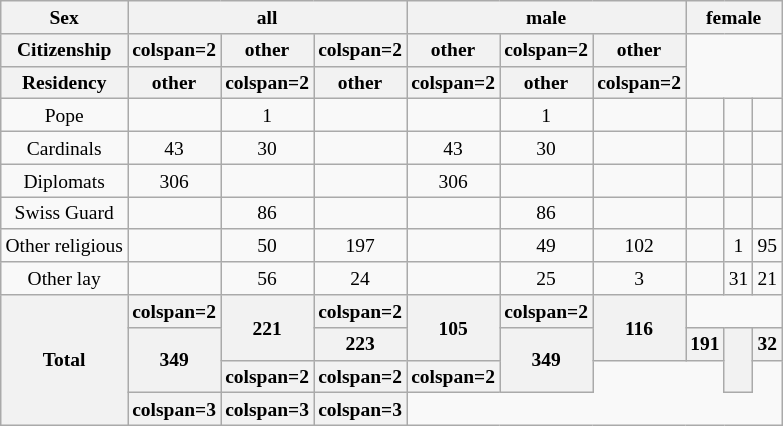<table class=wikitable style="font-size:small; text-align:center; line-height:1.2">
<tr>
<th>Sex</th>
<th colspan=3>all</th>
<th colspan=3>male</th>
<th colspan=3>female</th>
</tr>
<tr>
<th>Citizenship</th>
<th>colspan=2 </th>
<th>other</th>
<th>colspan=2 </th>
<th>other</th>
<th>colspan=2 </th>
<th>other</th>
</tr>
<tr>
<th>Residency</th>
<th>other</th>
<th>colspan=2 </th>
<th>other</th>
<th>colspan=2 </th>
<th>other</th>
<th>colspan=2 </th>
</tr>
<tr>
<td>Pope</td>
<td></td>
<td>1</td>
<td></td>
<td></td>
<td>1</td>
<td></td>
<td></td>
<td></td>
<td></td>
</tr>
<tr>
<td>Cardinals</td>
<td>43</td>
<td>30</td>
<td></td>
<td>43</td>
<td>30</td>
<td></td>
<td></td>
<td></td>
<td></td>
</tr>
<tr>
<td>Diplomats</td>
<td>306</td>
<td></td>
<td></td>
<td>306</td>
<td></td>
<td></td>
<td></td>
<td></td>
<td></td>
</tr>
<tr>
<td>Swiss Guard</td>
<td></td>
<td>86</td>
<td></td>
<td></td>
<td>86</td>
<td></td>
<td></td>
<td></td>
<td></td>
</tr>
<tr>
<td>Other religious</td>
<td></td>
<td>50</td>
<td>197</td>
<td></td>
<td>49</td>
<td>102</td>
<td></td>
<td>1</td>
<td>95</td>
</tr>
<tr>
<td>Other lay</td>
<td></td>
<td>56</td>
<td>24</td>
<td></td>
<td>25</td>
<td>3</td>
<td></td>
<td>31</td>
<td>21</td>
</tr>
<tr>
<th rowspan=4>Total</th>
<th>colspan=2 </th>
<th rowspan=2>221</th>
<th>colspan=2 </th>
<th rowspan=2>105</th>
<th>colspan=2 </th>
<th rowspan=2>116</th>
</tr>
<tr>
<th rowspan=2>349</th>
<th>223</th>
<th rowspan=2>349</th>
<th>191</th>
<th rowspan=2></th>
<th>32</th>
</tr>
<tr>
<th>colspan=2 </th>
<th>colspan=2 </th>
<th>colspan=2 </th>
</tr>
<tr>
<th>colspan=3 </th>
<th>colspan=3 </th>
<th>colspan=3 </th>
</tr>
</table>
